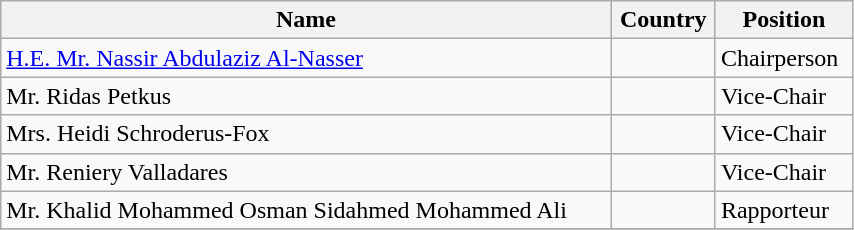<table class="wikitable" style="display: inline-table; width: 45%;">
<tr>
<th>Name</th>
<th>Country</th>
<th>Position</th>
</tr>
<tr>
<td><a href='#'>H.E. Mr. Nassir Abdulaziz Al-Nasser</a></td>
<td></td>
<td>Chairperson</td>
</tr>
<tr>
<td>Mr. Ridas Petkus</td>
<td></td>
<td>Vice-Chair</td>
</tr>
<tr>
<td>Mrs. Heidi Schroderus-Fox</td>
<td></td>
<td>Vice-Chair</td>
</tr>
<tr>
<td>Mr. Reniery Valladares</td>
<td></td>
<td>Vice-Chair</td>
</tr>
<tr>
<td>Mr. Khalid Mohammed Osman Sidahmed Mohammed Ali</td>
<td></td>
<td>Rapporteur</td>
</tr>
<tr>
</tr>
</table>
